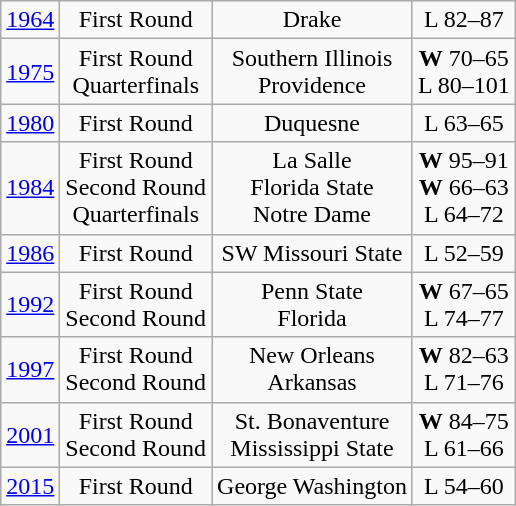<table class="wikitable">
<tr align="center">
<td><a href='#'>1964</a></td>
<td>First Round</td>
<td>Drake</td>
<td>L 82–87</td>
</tr>
<tr align="center">
<td><a href='#'>1975</a></td>
<td>First Round<br>Quarterfinals</td>
<td>Southern Illinois<br>Providence</td>
<td><strong>W</strong> 70–65<br>L 80–101</td>
</tr>
<tr align="center">
<td><a href='#'>1980</a></td>
<td>First Round</td>
<td>Duquesne</td>
<td>L 63–65</td>
</tr>
<tr align="center">
<td><a href='#'>1984</a></td>
<td>First Round<br>Second Round<br>Quarterfinals</td>
<td>La Salle<br>Florida State<br>Notre Dame</td>
<td><strong>W</strong> 95–91<br><strong>W</strong> 66–63<br>L 64–72</td>
</tr>
<tr align="center">
<td><a href='#'>1986</a></td>
<td>First Round</td>
<td>SW Missouri State</td>
<td>L 52–59</td>
</tr>
<tr align="center">
<td><a href='#'>1992</a></td>
<td>First Round<br>Second Round</td>
<td>Penn State<br>Florida</td>
<td><strong>W</strong> 67–65<br>L 74–77</td>
</tr>
<tr align="center">
<td><a href='#'>1997</a></td>
<td>First Round<br>Second Round</td>
<td>New Orleans<br>Arkansas</td>
<td><strong>W</strong> 82–63<br>L 71–76</td>
</tr>
<tr align="center">
<td><a href='#'>2001</a></td>
<td>First Round<br>Second Round</td>
<td>St. Bonaventure<br>Mississippi State</td>
<td><strong>W</strong> 84–75<br>L 61–66</td>
</tr>
<tr align="center">
<td><a href='#'>2015</a></td>
<td>First Round</td>
<td>George Washington</td>
<td>L 54–60</td>
</tr>
</table>
